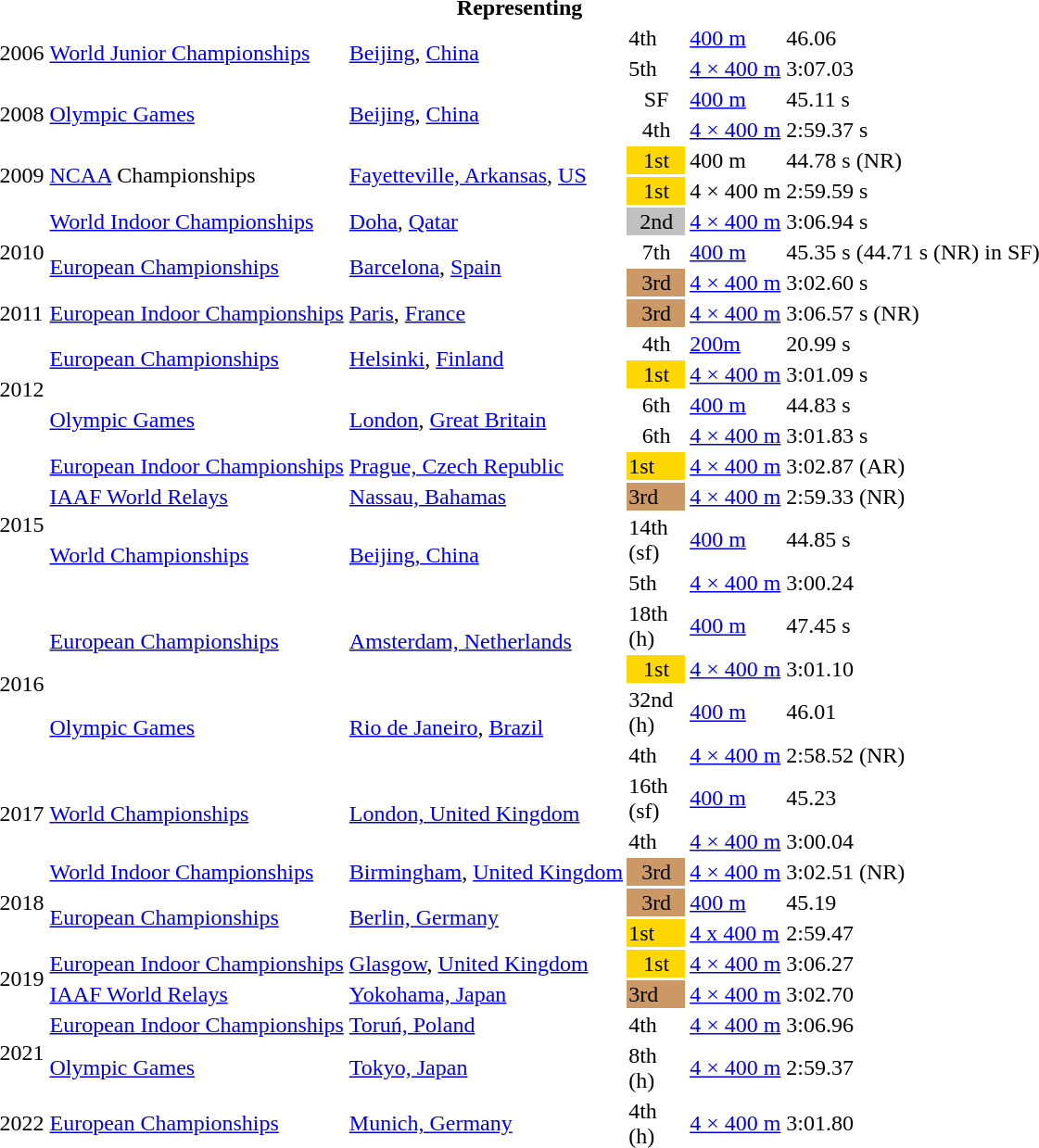<table>
<tr>
<th colspan="6">Representing </th>
</tr>
<tr>
<td rowspan=2>2006</td>
<td rowspan=2><a href='#'>World Junior Championships</a></td>
<td rowspan=2><a href='#'>Beijing</a>, <a href='#'>China</a></td>
<td>4th</td>
<td><a href='#'>400 m</a></td>
<td>46.06</td>
</tr>
<tr>
<td>5th</td>
<td><a href='#'>4 × 400 m</a></td>
<td>3:07.03</td>
</tr>
<tr>
<td rowspan="2">2008</td>
<td rowspan="2"><a href='#'>Olympic Games</a></td>
<td rowspan="2"><a href='#'>Beijing</a>, <a href='#'>China</a></td>
<td align="center">SF</td>
<td><a href='#'>400 m</a></td>
<td>45.11 s</td>
</tr>
<tr>
<td align="center">4th</td>
<td><a href='#'>4 × 400 m</a></td>
<td>2:59.37 s</td>
</tr>
<tr>
<td rowspan="2">2009</td>
<td rowspan="2"><a href='#'>NCAA</a> Championships</td>
<td rowspan="2"><a href='#'>Fayetteville, Arkansas</a>, <a href='#'>US</a></td>
<td align="center" bgcolor=gold>1st</td>
<td>400 m</td>
<td>44.78 s (NR)</td>
</tr>
<tr>
<td align="center" bgcolor=gold>1st</td>
<td>4 × 400 m</td>
<td>2:59.59 s</td>
</tr>
<tr>
<td rowspan="3">2010</td>
<td><a href='#'>World Indoor Championships</a></td>
<td><a href='#'>Doha</a>, <a href='#'>Qatar</a></td>
<td align="center" width=40 bgcolor=silver>2nd</td>
<td><a href='#'>4 × 400 m</a></td>
<td>3:06.94 s</td>
</tr>
<tr>
<td rowspan="2"><a href='#'>European Championships</a></td>
<td rowspan="2"><a href='#'>Barcelona</a>, <a href='#'>Spain</a></td>
<td align="center" width=40>7th</td>
<td><a href='#'>400 m</a></td>
<td>45.35 s (44.71 s (NR) in SF)</td>
</tr>
<tr>
<td align="center" width=40 bgcolor=cc9966>3rd</td>
<td><a href='#'>4 × 400 m</a></td>
<td>3:02.60 s</td>
</tr>
<tr>
<td rowspan="1">2011</td>
<td><a href='#'>European Indoor Championships</a></td>
<td><a href='#'>Paris</a>, <a href='#'>France</a></td>
<td align="center" width=40 bgcolor=cc9966>3rd</td>
<td><a href='#'>4 × 400 m</a></td>
<td>3:06.57 s (NR)</td>
</tr>
<tr>
<td rowspan="4">2012</td>
<td rowspan="2"><a href='#'>European Championships</a></td>
<td rowspan="2"><a href='#'>Helsinki</a>, <a href='#'>Finland</a></td>
<td align="center" width=40>4th</td>
<td><a href='#'>200m</a></td>
<td>20.99 s</td>
</tr>
<tr>
<td align="center" width=40 bgcolor=gold>1st</td>
<td><a href='#'>4 × 400 m</a></td>
<td>3:01.09 s</td>
</tr>
<tr>
<td rowspan="2"><a href='#'>Olympic Games</a></td>
<td rowspan="2"><a href='#'>London</a>, <a href='#'>Great Britain</a></td>
<td align="center">6th</td>
<td><a href='#'>400 m</a></td>
<td>44.83 s</td>
</tr>
<tr>
<td align="center">6th</td>
<td><a href='#'>4 × 400 m</a></td>
<td>3:01.83 s</td>
</tr>
<tr>
<td rowspan="4">2015</td>
<td><a href='#'>European Indoor Championships</a></td>
<td><a href='#'>Prague, Czech Republic</a></td>
<td bgcolor=gold>1st</td>
<td><a href='#'>4 × 400 m</a></td>
<td>3:02.87 (AR)</td>
</tr>
<tr>
<td><a href='#'>IAAF World Relays</a></td>
<td><a href='#'>Nassau, Bahamas</a></td>
<td bgcolor=cc9966>3rd</td>
<td><a href='#'>4 × 400 m</a></td>
<td>2:59.33 (NR)</td>
</tr>
<tr>
<td rowspan="2"><a href='#'>World Championships</a></td>
<td rowspan="2"><a href='#'>Beijing, China</a></td>
<td>14th (sf)</td>
<td><a href='#'>400 m</a></td>
<td>44.85 s</td>
</tr>
<tr>
<td>5th</td>
<td><a href='#'>4 × 400 m</a></td>
<td>3:00.24</td>
</tr>
<tr>
<td rowspan="4">2016</td>
<td rowspan="2"><a href='#'>European Championships</a></td>
<td rowspan="2"><a href='#'>Amsterdam, Netherlands</a></td>
<td>18th (h)</td>
<td><a href='#'>400 m</a></td>
<td>47.45 s</td>
</tr>
<tr>
<td align="center" width=40 bgcolor=gold>1st</td>
<td><a href='#'>4 × 400 m</a></td>
<td>3:01.10</td>
</tr>
<tr>
<td rowspan=2><a href='#'>Olympic Games</a></td>
<td rowspan=2><a href='#'>Rio de Janeiro</a>, <a href='#'>Brazil</a></td>
<td>32nd (h)</td>
<td><a href='#'>400 m</a></td>
<td>46.01</td>
</tr>
<tr>
<td>4th</td>
<td><a href='#'>4 × 400 m</a></td>
<td>2:58.52 (NR)</td>
</tr>
<tr>
<td rowspan=2>2017</td>
<td rowspan=2><a href='#'>World Championships</a></td>
<td rowspan=2><a href='#'>London, United Kingdom</a></td>
<td>16th (sf)</td>
<td><a href='#'>400 m</a></td>
<td>45.23</td>
</tr>
<tr>
<td>4th</td>
<td><a href='#'>4 × 400 m</a></td>
<td>3:00.04</td>
</tr>
<tr>
<td rowspan="3">2018</td>
<td><a href='#'>World Indoor Championships</a></td>
<td><a href='#'>Birmingham</a>, <a href='#'>United Kingdom</a></td>
<td align="center" width=40 bgcolor=cc9966>3rd</td>
<td><a href='#'>4 × 400 m</a></td>
<td>3:02.51 (NR)</td>
</tr>
<tr>
<td rowspan=2><a href='#'>European Championships</a></td>
<td rowspan=2><a href='#'>Berlin, Germany</a></td>
<td align="center" width=40 bgcolor=cc9966>3rd</td>
<td><a href='#'>400 m</a></td>
<td>45.19</td>
</tr>
<tr>
<td bgcolor=gold>1st</td>
<td><a href='#'>4 x 400 m</a></td>
<td>2:59.47</td>
</tr>
<tr>
<td rowspan="2">2019</td>
<td><a href='#'>European Indoor Championships</a></td>
<td><a href='#'>Glasgow</a>, <a href='#'>United Kingdom</a></td>
<td align="center" width=40 bgcolor=gold>1st</td>
<td><a href='#'>4 × 400 m</a></td>
<td>3:06.27</td>
</tr>
<tr>
<td><a href='#'>IAAF World Relays</a></td>
<td><a href='#'>Yokohama, Japan</a></td>
<td bgcolor=cc9966>3rd</td>
<td><a href='#'>4 × 400 m</a></td>
<td>3:02.70</td>
</tr>
<tr>
<td rowspan="2">2021</td>
<td><a href='#'>European Indoor Championships</a></td>
<td><a href='#'>Toruń, Poland</a></td>
<td>4th</td>
<td><a href='#'>4 × 400 m</a></td>
<td>3:06.96</td>
</tr>
<tr>
<td><a href='#'>Olympic Games</a></td>
<td><a href='#'>Tokyo, Japan</a></td>
<td>8th (h)</td>
<td><a href='#'>4 × 400 m</a></td>
<td>2:59.37</td>
</tr>
<tr>
<td>2022</td>
<td><a href='#'>European Championships</a></td>
<td><a href='#'>Munich, Germany</a></td>
<td>4th (h)</td>
<td><a href='#'>4 × 400 m</a></td>
<td>3:01.80</td>
</tr>
</table>
